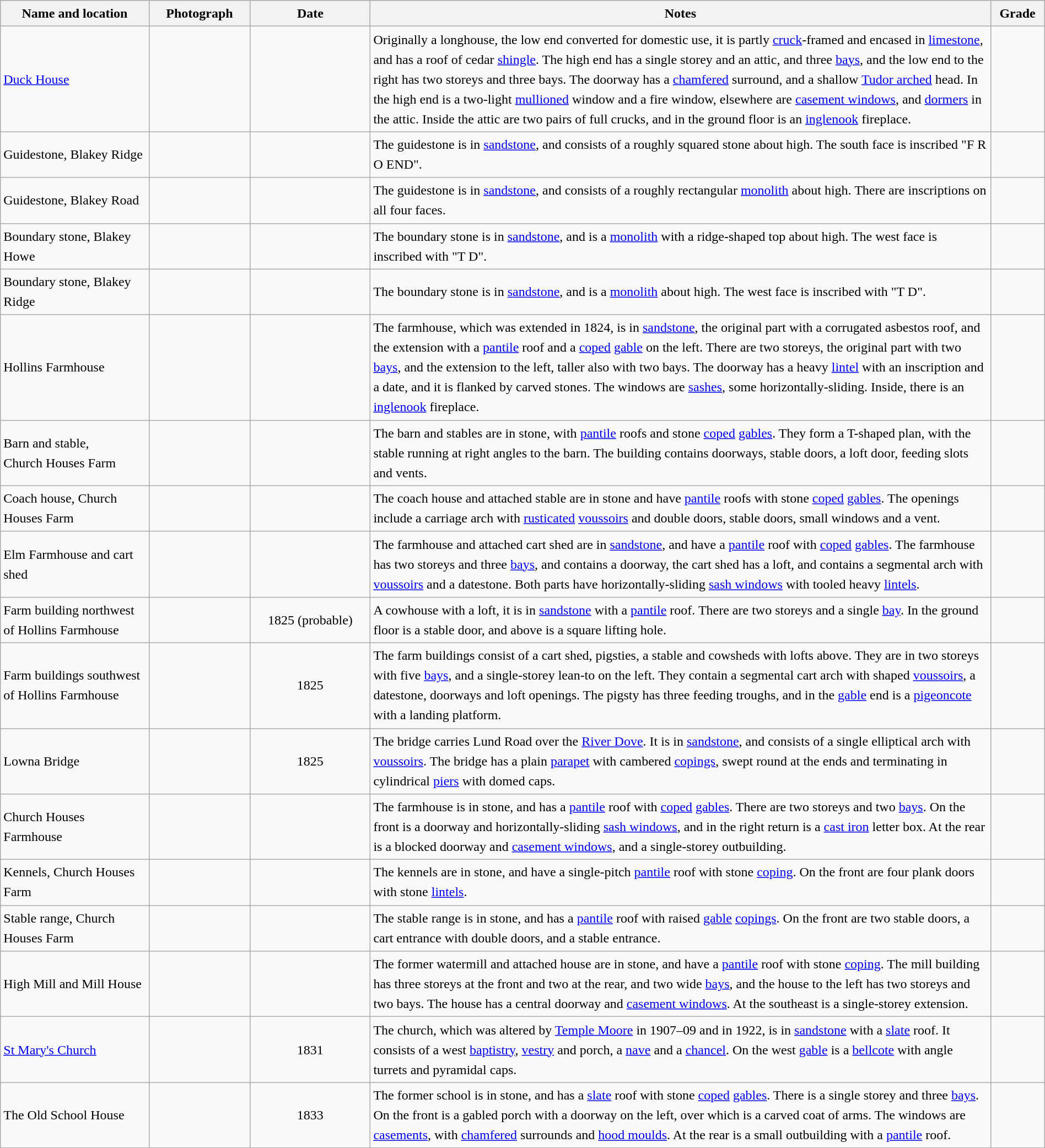<table class="wikitable sortable plainrowheaders" style="width:100%; border:0px; text-align:left; line-height:150%">
<tr>
<th scope="col"  style="width:150px">Name and location</th>
<th scope="col"  style="width:100px" class="unsortable">Photograph</th>
<th scope="col"  style="width:120px">Date</th>
<th scope="col"  style="width:650px" class="unsortable">Notes</th>
<th scope="col"  style="width:50px">Grade</th>
</tr>
<tr>
<td><a href='#'>Duck House</a><br><small></small></td>
<td></td>
<td align="center"></td>
<td>Originally a longhouse, the low end converted for domestic use, it is partly <a href='#'>cruck</a>-framed and encased in <a href='#'>limestone</a>, and has a roof of cedar <a href='#'>shingle</a>.  The high end has a single storey and an attic, and three <a href='#'>bays</a>, and the low end to the right has two storeys and three bays.  The doorway has a <a href='#'>chamfered</a> surround, and a shallow <a href='#'>Tudor arched</a> head.  In the high end is a two-light <a href='#'>mullioned</a> window and a fire window, elsewhere are <a href='#'>casement windows</a>, and <a href='#'>dormers</a> in the attic.  Inside the attic are two pairs of full crucks, and in the ground floor is an <a href='#'>inglenook</a> fireplace.</td>
<td align="center" ></td>
</tr>
<tr>
<td>Guidestone, Blakey Ridge<br><small></small></td>
<td></td>
<td align="center"></td>
<td>The guidestone is in <a href='#'>sandstone</a>, and consists of a roughly squared stone about  high.  The south face is inscribed "F R O END".</td>
<td align="center" ></td>
</tr>
<tr>
<td>Guidestone, Blakey Road<br><small></small></td>
<td></td>
<td align="center"></td>
<td>The guidestone is in <a href='#'>sandstone</a>, and consists of a roughly rectangular <a href='#'>monolith</a> about  high.  There are inscriptions on all four faces.</td>
<td align="center" ></td>
</tr>
<tr>
<td>Boundary stone, Blakey Howe<br><small></small></td>
<td></td>
<td align="center"></td>
<td>The boundary stone is in <a href='#'>sandstone</a>, and is a <a href='#'>monolith</a> with a ridge-shaped top about  high.  The west face is inscribed with "T D".</td>
<td align="center" ></td>
</tr>
<tr>
<td>Boundary stone, Blakey Ridge<br><small></small></td>
<td></td>
<td align="center"></td>
<td>The boundary stone is in <a href='#'>sandstone</a>, and is a <a href='#'>monolith</a> about  high.  The west face is inscribed with "T D".</td>
<td align="center" ></td>
</tr>
<tr>
<td>Hollins Farmhouse<br><small></small></td>
<td></td>
<td align="center"></td>
<td>The farmhouse, which was extended in 1824, is in <a href='#'>sandstone</a>, the original part with a corrugated asbestos roof, and the extension with a <a href='#'>pantile</a> roof and a <a href='#'>coped</a> <a href='#'>gable</a> on the left.  There are two storeys, the original part with two <a href='#'>bays</a>, and the extension to the left, taller also with two bays.  The doorway has a heavy <a href='#'>lintel</a> with an inscription and a date, and it is flanked by carved stones.  The windows are <a href='#'>sashes</a>, some horizontally-sliding.  Inside, there is an <a href='#'>inglenook</a> fireplace.</td>
<td align="center" ></td>
</tr>
<tr>
<td>Barn and stable,<br>Church Houses Farm<br><small></small></td>
<td></td>
<td align="center"></td>
<td>The barn and stables are in stone, with <a href='#'>pantile</a> roofs and stone <a href='#'>coped</a> <a href='#'>gables</a>.  They form a T-shaped plan, with the stable running at right angles to the barn.  The building contains doorways, stable doors, a loft door, feeding slots and vents.</td>
<td align="center" ></td>
</tr>
<tr>
<td>Coach house, Church Houses Farm<br><small></small></td>
<td></td>
<td align="center"></td>
<td>The coach house and attached stable are in stone and have <a href='#'>pantile</a> roofs with stone <a href='#'>coped</a> <a href='#'>gables</a>.  The openings include a carriage arch with <a href='#'>rusticated</a> <a href='#'>voussoirs</a> and double doors, stable doors, small windows and a vent.</td>
<td align="center" ></td>
</tr>
<tr>
<td>Elm Farmhouse and cart shed<br><small></small></td>
<td></td>
<td align="center"></td>
<td>The farmhouse and attached cart shed are in <a href='#'>sandstone</a>, and have a <a href='#'>pantile</a> roof with <a href='#'>coped</a> <a href='#'>gables</a>.  The farmhouse has two storeys and three <a href='#'>bays</a>, and contains a doorway, the cart shed has a loft, and contains a segmental arch with <a href='#'>voussoirs</a> and a datestone. Both parts have horizontally-sliding <a href='#'>sash windows</a> with tooled heavy <a href='#'>lintels</a>.</td>
<td align="center" ></td>
</tr>
<tr>
<td>Farm building northwest of Hollins Farmhouse<br><small></small></td>
<td></td>
<td align="center">1825 (probable)</td>
<td>A cowhouse with a loft, it is in <a href='#'>sandstone</a> with a <a href='#'>pantile</a> roof.  There are two storeys and a single <a href='#'>bay</a>.  In the ground floor is a stable door, and above is a square lifting hole.</td>
<td align="center" ></td>
</tr>
<tr>
<td>Farm buildings southwest of Hollins Farmhouse<br><small></small></td>
<td></td>
<td align="center">1825</td>
<td>The farm buildings consist of a cart shed, pigsties, a stable and cowsheds with lofts above.  They are in two storeys with five <a href='#'>bays</a>, and a single-storey lean-to on the left. They contain a segmental cart arch with shaped <a href='#'>voussoirs</a>, a datestone, doorways and loft openings.  The pigsty has three feeding troughs, and in the <a href='#'>gable</a> end is a <a href='#'>pigeoncote</a> with a landing platform.</td>
<td align="center" ></td>
</tr>
<tr>
<td>Lowna Bridge<br><small></small></td>
<td></td>
<td align="center">1825</td>
<td>The bridge carries Lund Road over the <a href='#'>River Dove</a>.  It is in <a href='#'>sandstone</a>, and consists of a single elliptical arch with <a href='#'>voussoirs</a>.  The bridge has a plain <a href='#'>parapet</a> with cambered <a href='#'>copings</a>, swept round at the ends and terminating in cylindrical <a href='#'>piers</a> with domed caps.</td>
<td align="center" ></td>
</tr>
<tr>
<td>Church Houses Farmhouse<br><small></small></td>
<td></td>
<td align="center"></td>
<td>The farmhouse is in stone, and has a <a href='#'>pantile</a> roof with <a href='#'>coped</a> <a href='#'>gables</a>.  There are two storeys and two <a href='#'>bays</a>.  On the front is a doorway and horizontally-sliding <a href='#'>sash windows</a>, and in the right return is a <a href='#'>cast iron</a> letter box.  At the rear is a blocked doorway and <a href='#'>casement windows</a>, and a single-storey outbuilding.</td>
<td align="center" ></td>
</tr>
<tr>
<td>Kennels, Church Houses Farm<br><small></small></td>
<td></td>
<td align="center"></td>
<td>The kennels are in stone, and have a single-pitch <a href='#'>pantile</a> roof with stone <a href='#'>coping</a>.  On the front are four plank doors with stone <a href='#'>lintels</a>.</td>
<td align="center" ></td>
</tr>
<tr>
<td>Stable range, Church Houses Farm<br><small></small></td>
<td></td>
<td align="center"></td>
<td>The stable range is in stone, and has a <a href='#'>pantile</a> roof with raised <a href='#'>gable</a> <a href='#'>copings</a>.  On the front are two stable doors, a cart entrance with double doors, and a stable entrance.</td>
<td align="center" ></td>
</tr>
<tr>
<td>High Mill and Mill House<br><small></small></td>
<td></td>
<td align="center"></td>
<td>The former watermill and attached house are in stone, and have a <a href='#'>pantile</a> roof with stone <a href='#'>coping</a>.  The mill building has three storeys at the front and two at the rear, and two wide <a href='#'>bays</a>, and the house to the left has two storeys and two bays.  The house has a central doorway and <a href='#'>casement windows</a>.  At the southeast is a single-storey extension.</td>
<td align="center" ></td>
</tr>
<tr>
<td><a href='#'>St Mary's Church</a><br><small></small></td>
<td></td>
<td align="center">1831</td>
<td>The church, which was altered by <a href='#'>Temple Moore</a> in 1907–09 and in 1922, is in <a href='#'>sandstone</a> with a <a href='#'>slate</a> roof.  It consists of a west <a href='#'>baptistry</a>, <a href='#'>vestry</a> and porch, a <a href='#'>nave</a> and a <a href='#'>chancel</a>.  On the west <a href='#'>gable</a> is a <a href='#'>bellcote</a> with angle turrets and pyramidal caps.</td>
<td align="center" ></td>
</tr>
<tr>
<td>The Old School House<br><small></small></td>
<td></td>
<td align="center">1833</td>
<td>The former school is in stone, and has a <a href='#'>slate</a> roof with stone <a href='#'>coped</a> <a href='#'>gables</a>.  There is a single storey and three <a href='#'>bays</a>.  On the front is a gabled porch with a doorway on the left, over which is a carved coat of arms. The windows are <a href='#'>casements</a>, with <a href='#'>chamfered</a> surrounds and <a href='#'>hood moulds</a>.  At the rear is a small outbuilding with a <a href='#'>pantile</a> roof.</td>
<td align="center" ></td>
</tr>
<tr>
</tr>
</table>
